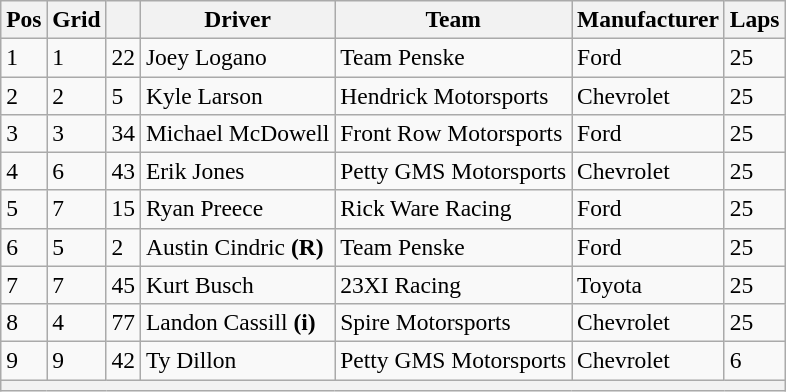<table class="wikitable" style="font-size:98%">
<tr>
<th>Pos</th>
<th>Grid</th>
<th></th>
<th>Driver</th>
<th>Team</th>
<th>Manufacturer</th>
<th>Laps</th>
</tr>
<tr>
<td>1</td>
<td>1</td>
<td>22</td>
<td>Joey Logano</td>
<td>Team Penske</td>
<td>Ford</td>
<td>25</td>
</tr>
<tr>
<td>2</td>
<td>2</td>
<td>5</td>
<td>Kyle Larson</td>
<td>Hendrick Motorsports</td>
<td>Chevrolet</td>
<td>25</td>
</tr>
<tr>
<td>3</td>
<td>3</td>
<td>34</td>
<td>Michael McDowell</td>
<td>Front Row Motorsports</td>
<td>Ford</td>
<td>25</td>
</tr>
<tr>
<td>4</td>
<td>6</td>
<td>43</td>
<td>Erik Jones</td>
<td>Petty GMS Motorsports</td>
<td>Chevrolet</td>
<td>25</td>
</tr>
<tr>
<td>5</td>
<td>7</td>
<td>15</td>
<td>Ryan Preece</td>
<td>Rick Ware Racing</td>
<td>Ford</td>
<td>25</td>
</tr>
<tr>
<td>6</td>
<td>5</td>
<td>2</td>
<td>Austin Cindric <strong>(R)</strong></td>
<td>Team Penske</td>
<td>Ford</td>
<td>25</td>
</tr>
<tr>
<td>7</td>
<td>7</td>
<td>45</td>
<td>Kurt Busch</td>
<td>23XI Racing</td>
<td>Toyota</td>
<td>25</td>
</tr>
<tr>
<td>8</td>
<td>4</td>
<td>77</td>
<td>Landon Cassill <strong>(i)</strong></td>
<td>Spire Motorsports</td>
<td>Chevrolet</td>
<td>25</td>
</tr>
<tr>
<td>9</td>
<td>9</td>
<td>42</td>
<td>Ty Dillon</td>
<td>Petty GMS Motorsports</td>
<td>Chevrolet</td>
<td>6</td>
</tr>
<tr>
<th colspan="7"></th>
</tr>
</table>
